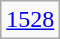<table class="wikitable">
<tr>
<td><a href='#'>1528</a></td>
</tr>
</table>
